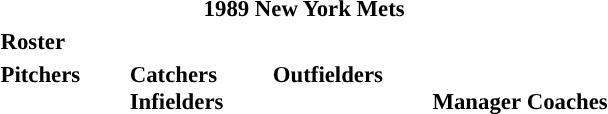<table class="toccolours" style="font-size: 95%;">
<tr>
<th colspan="10">1989 New York Mets</th>
</tr>
<tr>
<td colspan="10"><strong>Roster</strong></td>
</tr>
<tr>
<td valign="top"><strong>Pitchers</strong><br>


















</td>
<td width="25px"></td>
<td valign="top"><strong>Catchers</strong><br>



<strong>Infielders</strong>









</td>
<td width="25px"></td>
<td valign="top"><strong>Outfielders</strong><br>






</td>
<td width="25px"></td>
<td valign="top"><br><strong>Manager</strong>

<strong>Coaches</strong>




</td>
</tr>
</table>
